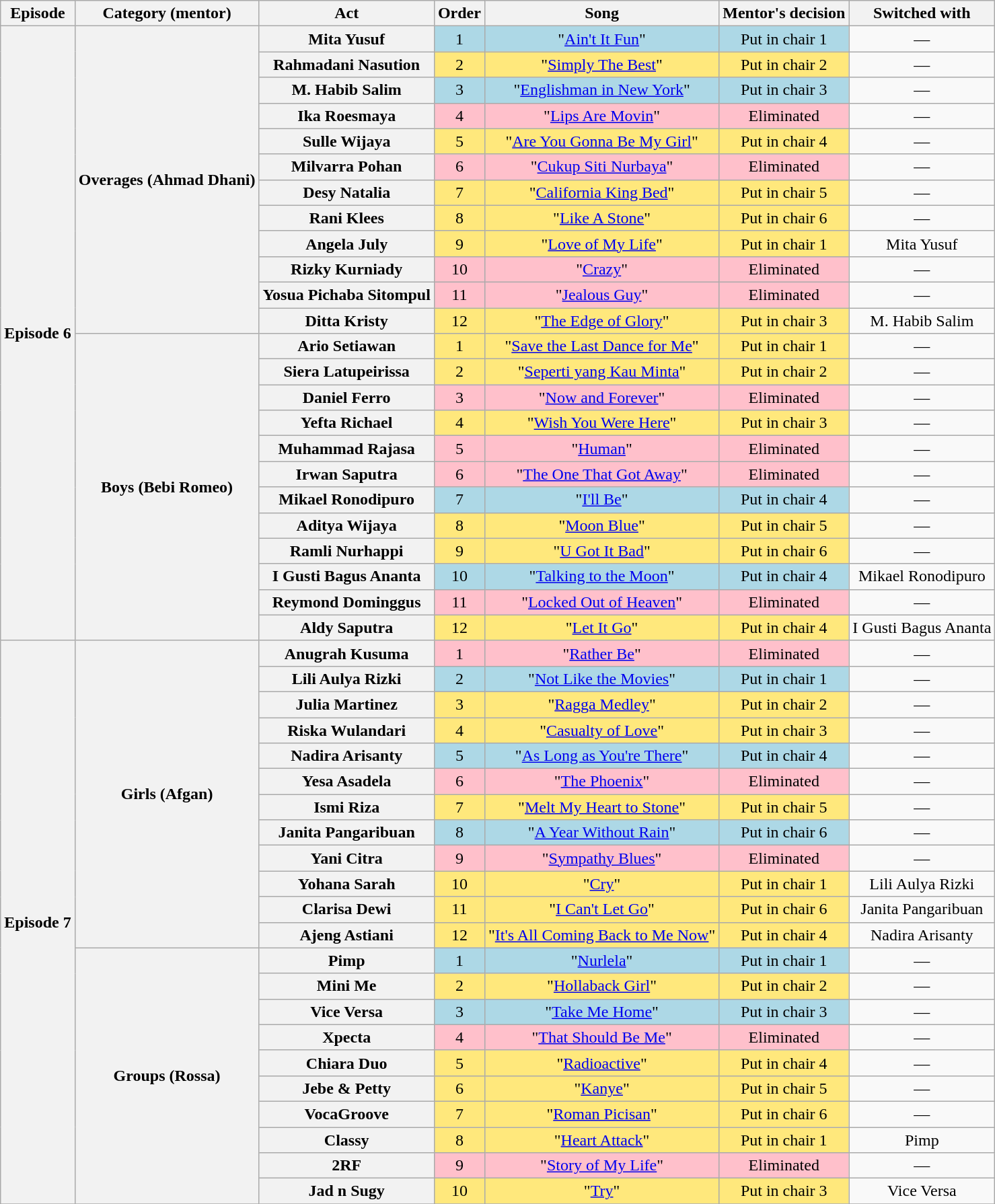<table class="wikitable plainrowheaders" style="text-align: center;">
<tr>
<th scope="col">Episode</th>
<th>Category (mentor)</th>
<th>Act</th>
<th>Order</th>
<th>Song</th>
<th>Mentor's decision</th>
<th>Switched with</th>
</tr>
<tr>
<th rowspan="24">Episode 6 <br></th>
<th rowspan="12">Overages (Ahmad Dhani)</th>
<th scope="row">Mita Yusuf</th>
<td style="background:lightblue;">1</td>
<td style="background:lightblue;">"<a href='#'>Ain't It Fun</a>"</td>
<td style="background:lightblue;">Put in chair 1</td>
<td>—</td>
</tr>
<tr>
<th scope="row">Rahmadani Nasution</th>
<td style="background:#FFE87C;">2</td>
<td style="background:#FFE87C;">"<a href='#'>Simply The Best</a>"</td>
<td style="background:#FFE87C;">Put in chair 2</td>
<td>—</td>
</tr>
<tr>
<th scope="row">M. Habib Salim</th>
<td style="background:lightblue;">3</td>
<td style="background:lightblue;">"<a href='#'>Englishman in New York</a>"</td>
<td style="background:lightblue;">Put in chair 3</td>
<td>—</td>
</tr>
<tr>
<th scope="row">Ika Roesmaya</th>
<td style="background:pink;">4</td>
<td style="background:pink;">"<a href='#'>Lips Are Movin</a>"</td>
<td style="background:pink;">Eliminated</td>
<td>—</td>
</tr>
<tr>
<th scope="row">Sulle Wijaya</th>
<td style="background:#FFE87C;">5</td>
<td style="background:#FFE87C;">"<a href='#'>Are You Gonna Be My Girl</a>"</td>
<td style="background:#FFE87C;">Put in chair 4</td>
<td>—</td>
</tr>
<tr>
<th scope="row">Milvarra Pohan</th>
<td style="background:pink;">6</td>
<td style="background:pink;">"<a href='#'>Cukup Siti Nurbaya</a>"</td>
<td style="background:pink;">Eliminated</td>
<td>—</td>
</tr>
<tr>
<th scope="row">Desy Natalia</th>
<td style="background:#FFE87C;">7</td>
<td style="background:#FFE87C;">"<a href='#'>California King Bed</a>"</td>
<td style="background:#FFE87C;">Put in chair 5</td>
<td>—</td>
</tr>
<tr>
<th scope="row">Rani Klees</th>
<td style="background:#FFE87C;">8</td>
<td style="background:#FFE87C;">"<a href='#'>Like A Stone</a>"</td>
<td style="background:#FFE87C;">Put in chair 6</td>
<td>—</td>
</tr>
<tr>
<th scope="row">Angela July</th>
<td style="background:#FFE87C;">9</td>
<td style="background:#FFE87C;">"<a href='#'>Love of My Life</a>"</td>
<td style="background:#FFE87C;">Put in chair 1</td>
<td>Mita Yusuf</td>
</tr>
<tr>
<th scope="row">Rizky Kurniady</th>
<td style="background:pink;">10</td>
<td style="background:pink;">"<a href='#'>Crazy</a>"</td>
<td style="background:pink;">Eliminated</td>
<td>—</td>
</tr>
<tr>
<th scope="row">Yosua Pichaba Sitompul</th>
<td style="background:pink;">11</td>
<td style="background:pink;">"<a href='#'>Jealous Guy</a>"</td>
<td style="background:pink;">Eliminated</td>
<td>—</td>
</tr>
<tr>
<th scope="row">Ditta Kristy</th>
<td style="background:#FFE87C;">12</td>
<td style="background:#FFE87C;">"<a href='#'>The Edge of Glory</a>"</td>
<td style="background:#FFE87C;">Put in chair 3</td>
<td>M. Habib Salim</td>
</tr>
<tr>
<th rowspan="12">Boys (Bebi Romeo)</th>
<th scope="row">Ario Setiawan</th>
<td style="background:#FFE87C;">1</td>
<td style="background:#FFE87C;">"<a href='#'>Save the Last Dance for Me</a>"</td>
<td style="background:#FFE87C;">Put in chair 1</td>
<td>—</td>
</tr>
<tr>
<th scope="row">Siera Latupeirissa</th>
<td style="background:#FFE87C;">2</td>
<td style="background:#FFE87C;">"<a href='#'>Seperti yang Kau Minta</a>"</td>
<td style="background:#FFE87C;">Put in chair 2</td>
<td>—</td>
</tr>
<tr>
<th scope="row">Daniel Ferro</th>
<td style="background:pink;">3</td>
<td style="background:pink;">"<a href='#'>Now and Forever</a>"</td>
<td style="background:pink;">Eliminated</td>
<td>—</td>
</tr>
<tr>
<th scope="row">Yefta Richael</th>
<td style="background:#FFE87C;">4</td>
<td style="background:#FFE87C;">"<a href='#'>Wish You Were Here</a>"</td>
<td style="background:#FFE87C;">Put in chair 3</td>
<td>—</td>
</tr>
<tr>
<th scope="row">Muhammad Rajasa</th>
<td style="background:pink;">5</td>
<td style="background:pink;">"<a href='#'>Human</a>"</td>
<td style="background:pink;">Eliminated</td>
<td>—</td>
</tr>
<tr>
<th scope="row">Irwan Saputra</th>
<td style="background:pink;">6</td>
<td style="background:pink;">"<a href='#'>The One That Got Away</a>"</td>
<td style="background:pink;">Eliminated</td>
<td>—</td>
</tr>
<tr>
<th scope="row">Mikael Ronodipuro</th>
<td style="background:lightblue;">7</td>
<td style="background:lightblue;">"<a href='#'>I'll Be</a>"</td>
<td style="background:lightblue;">Put in chair 4</td>
<td>—</td>
</tr>
<tr>
<th scope="row">Aditya Wijaya</th>
<td style="background:#FFE87C;">8</td>
<td style="background:#FFE87C;">"<a href='#'>Moon Blue</a>"</td>
<td style="background:#FFE87C;">Put in chair 5</td>
<td>—</td>
</tr>
<tr>
<th scope="row">Ramli Nurhappi</th>
<td style="background:#FFE87C;">9</td>
<td style="background:#FFE87C;">"<a href='#'>U Got It Bad</a>"</td>
<td style="background:#FFE87C;">Put in chair 6</td>
<td>—</td>
</tr>
<tr>
<th scope="row">I Gusti Bagus Ananta</th>
<td style="background:lightblue;">10</td>
<td style="background:lightblue;">"<a href='#'>Talking to the Moon</a>"</td>
<td style="background:lightblue;">Put in chair 4</td>
<td>Mikael Ronodipuro</td>
</tr>
<tr>
<th scope="row">Reymond Dominggus</th>
<td style="background:pink;">11</td>
<td style="background:pink;">"<a href='#'>Locked Out of Heaven</a>"</td>
<td style="background:pink;">Eliminated</td>
<td>—</td>
</tr>
<tr>
<th scope="row">Aldy Saputra</th>
<td style="background:#FFE87C;">12</td>
<td style="background:#FFE87C;">"<a href='#'>Let It Go</a>"</td>
<td style="background:#FFE87C;">Put in chair 4</td>
<td>I Gusti Bagus Ananta</td>
</tr>
<tr>
<th rowspan="22">Episode 7 <br></th>
<th rowspan="12">Girls (Afgan)</th>
<th scope="row">Anugrah Kusuma</th>
<td style="background:pink;">1</td>
<td style="background:pink;">"<a href='#'>Rather Be</a>"</td>
<td style="background:pink;">Eliminated</td>
<td>—</td>
</tr>
<tr>
<th scope="row">Lili Aulya Rizki</th>
<td style="background:lightblue;">2</td>
<td style="background:lightblue;">"<a href='#'>Not Like the Movies</a>"</td>
<td style="background:lightblue;">Put in chair 1</td>
<td>—</td>
</tr>
<tr>
<th scope="row">Julia Martinez</th>
<td style="background:#FFE87C;">3</td>
<td style="background:#FFE87C;">"<a href='#'>Ragga Medley</a>"</td>
<td style="background:#FFE87C;">Put in chair 2</td>
<td>—</td>
</tr>
<tr>
<th scope="row">Riska Wulandari</th>
<td style="background:#FFE87C;">4</td>
<td style="background:#FFE87C;">"<a href='#'>Casualty of Love</a>"</td>
<td style="background:#FFE87C;">Put in chair 3</td>
<td>—</td>
</tr>
<tr>
<th scope="row">Nadira Arisanty</th>
<td style="background:lightblue;">5</td>
<td style="background:lightblue;">"<a href='#'>As Long as You're There</a>"</td>
<td style="background:lightblue;">Put in chair 4</td>
<td>—</td>
</tr>
<tr>
<th scope="row">Yesa Asadela</th>
<td style="background:pink;">6</td>
<td style="background:pink;">"<a href='#'>The Phoenix</a>"</td>
<td style="background:pink;">Eliminated</td>
<td>—</td>
</tr>
<tr>
<th scope="row">Ismi Riza</th>
<td style="background:#FFE87C;">7</td>
<td style="background:#FFE87C;">"<a href='#'>Melt My Heart to Stone</a>"</td>
<td style="background:#FFE87C;">Put in chair 5</td>
<td>—</td>
</tr>
<tr>
<th scope="row">Janita Pangaribuan</th>
<td style="background:lightblue;">8</td>
<td style="background:lightblue;">"<a href='#'>A Year Without Rain</a>"</td>
<td style="background:lightblue;">Put in chair 6</td>
<td>—</td>
</tr>
<tr>
<th scope="row">Yani Citra</th>
<td style="background:pink;">9</td>
<td style="background:pink;">"<a href='#'>Sympathy Blues</a>"</td>
<td style="background:pink;">Eliminated</td>
<td>—</td>
</tr>
<tr>
<th scope="row">Yohana Sarah</th>
<td style="background:#FFE87C;">10</td>
<td style="background:#FFE87C;">"<a href='#'>Cry</a>"</td>
<td style="background:#FFE87C;">Put in chair 1</td>
<td>Lili Aulya Rizki</td>
</tr>
<tr>
<th scope="row">Clarisa Dewi</th>
<td style="background:#FFE87C;">11</td>
<td style="background:#FFE87C;">"<a href='#'>I Can't Let Go</a>"</td>
<td style="background:#FFE87C;">Put in chair 6</td>
<td>Janita Pangaribuan</td>
</tr>
<tr>
<th scope="row">Ajeng Astiani</th>
<td style="background:#FFE87C;">12</td>
<td style="background:#FFE87C;">"<a href='#'>It's All Coming Back to Me Now</a>"</td>
<td style="background:#FFE87C;">Put in chair 4</td>
<td>Nadira Arisanty</td>
</tr>
<tr>
<th rowspan="10">Groups (Rossa)</th>
<th scope="row">Pimp</th>
<td style="background:lightblue;">1</td>
<td style="background:lightblue;">"<a href='#'>Nurlela</a>"</td>
<td style="background:lightblue;">Put in chair 1</td>
<td>—</td>
</tr>
<tr>
<th scope="row">Mini Me</th>
<td style="background:#FFE87C;">2</td>
<td style="background:#FFE87C;">"<a href='#'>Hollaback Girl</a>"</td>
<td style="background:#FFE87C;">Put in chair 2</td>
<td>—</td>
</tr>
<tr>
<th scope="row">Vice Versa</th>
<td style="background:lightblue;">3</td>
<td style="background:lightblue;">"<a href='#'>Take Me Home</a>"</td>
<td style="background:lightblue;">Put in chair 3</td>
<td>—</td>
</tr>
<tr>
<th scope="row">Xpecta</th>
<td style="background:pink;">4</td>
<td style="background:pink;">"<a href='#'>That Should Be Me</a>"</td>
<td style="background:pink;">Eliminated</td>
<td>—</td>
</tr>
<tr>
<th scope="row">Chiara Duo</th>
<td style="background:#FFE87C;">5</td>
<td style="background:#FFE87C;">"<a href='#'>Radioactive</a>"</td>
<td style="background:#FFE87C;">Put in chair 4</td>
<td>—</td>
</tr>
<tr>
<th scope="row">Jebe & Petty</th>
<td style="background:#FFE87C;">6</td>
<td style="background:#FFE87C;">"<a href='#'>Kanye</a>"</td>
<td style="background:#FFE87C;">Put in chair 5</td>
<td>—</td>
</tr>
<tr>
<th scope="row">VocaGroove</th>
<td style="background:#FFE87C;">7</td>
<td style="background:#FFE87C;">"<a href='#'>Roman Picisan</a>"</td>
<td style="background:#FFE87C;">Put in chair 6</td>
<td>—</td>
</tr>
<tr>
<th scope="row">Classy</th>
<td style="background:#FFE87C;">8</td>
<td style="background:#FFE87C;">"<a href='#'>Heart Attack</a>"</td>
<td style="background:#FFE87C;">Put in chair 1</td>
<td>Pimp</td>
</tr>
<tr>
<th scope="row">2RF</th>
<td style="background:pink;">9</td>
<td style="background:pink;">"<a href='#'>Story of My Life</a>"</td>
<td style="background:pink;">Eliminated</td>
<td>—</td>
</tr>
<tr>
<th scope="row">Jad n Sugy</th>
<td style="background:#FFE87C;">10</td>
<td style="background:#FFE87C;">"<a href='#'>Try</a>"</td>
<td style="background:#FFE87C;">Put in chair 3</td>
<td>Vice Versa</td>
</tr>
<tr>
</tr>
</table>
